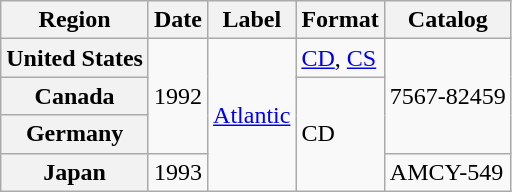<table class="wikitable plainrowheaders">
<tr>
<th>Region</th>
<th>Date</th>
<th>Label</th>
<th>Format</th>
<th>Catalog</th>
</tr>
<tr>
<th scope="row">United States</th>
<td rowspan="3">1992</td>
<td rowspan="4"><a href='#'>Atlantic</a></td>
<td><a href='#'>CD</a>, <a href='#'>CS</a></td>
<td rowspan="3">7567-82459</td>
</tr>
<tr>
<th scope="row">Canada</th>
<td rowspan="3">CD</td>
</tr>
<tr>
<th scope="row">Germany</th>
</tr>
<tr>
<th scope="row">Japan</th>
<td>1993</td>
<td>AMCY-549</td>
</tr>
</table>
